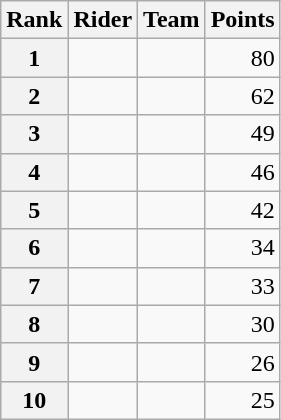<table class="wikitable" margin-bottom:0;">
<tr>
<th scope="col">Rank</th>
<th scope="col">Rider</th>
<th scope="col">Team</th>
<th scope="col">Points</th>
</tr>
<tr>
<th scope="row">1</th>
<td> </td>
<td></td>
<td align="right">80</td>
</tr>
<tr>
<th scope="row">2</th>
<td></td>
<td></td>
<td align="right">62</td>
</tr>
<tr>
<th scope="row">3</th>
<td></td>
<td></td>
<td align="right">49</td>
</tr>
<tr>
<th scope="row">4</th>
<td></td>
<td></td>
<td align="right">46</td>
</tr>
<tr>
<th scope="row">5</th>
<td> </td>
<td></td>
<td align="right">42</td>
</tr>
<tr>
<th scope="row">6</th>
<td></td>
<td></td>
<td align="right">34</td>
</tr>
<tr>
<th scope="row">7</th>
<td></td>
<td></td>
<td align="right">33</td>
</tr>
<tr>
<th scope="row">8</th>
<td> </td>
<td></td>
<td align="right">30</td>
</tr>
<tr>
<th scope="row">9</th>
<td></td>
<td></td>
<td align="right">26</td>
</tr>
<tr>
<th scope="row">10</th>
<td></td>
<td></td>
<td align="right">25</td>
</tr>
</table>
